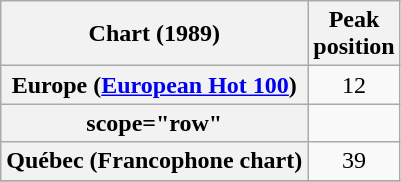<table class="wikitable sortable plainrowheaders">
<tr>
<th>Chart (1989)</th>
<th>Peak<br>position</th>
</tr>
<tr>
<th scope="row">Europe (<a href='#'>European Hot 100</a>)</th>
<td align="center">12</td>
</tr>
<tr>
<th>scope="row"</th>
</tr>
<tr>
<th scope="row">Québec (Francophone chart)</th>
<td align="center">39</td>
</tr>
<tr>
</tr>
</table>
